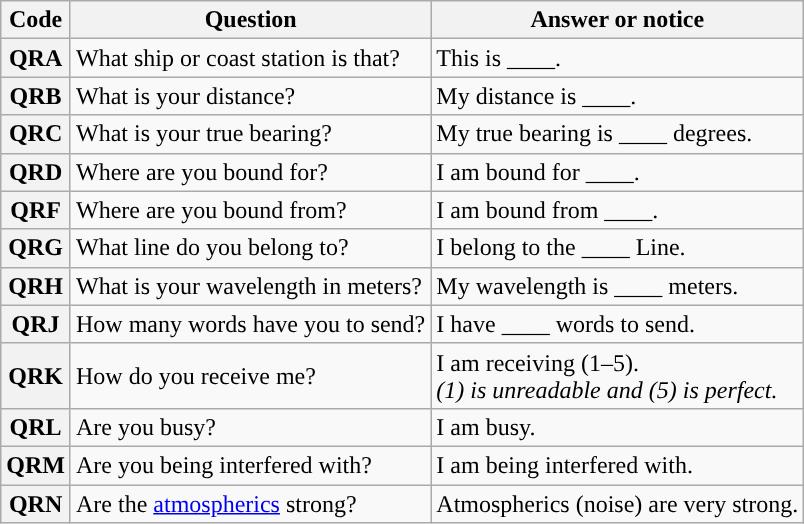<table class="wikitable plainrowheaders" summary="First 12">
<tr>
<th scope="col">Code</th>
<th scope="col">Question</th>
<th scope="col">Answer or notice</th>
</tr>
<tr>
<th scope="row"><strong>QRA</strong></th>
<td>What ship or coast station is that?</td>
<td>This is ____.</td>
</tr>
<tr>
<th scope="row"><strong>QRB</strong></th>
<td>What is your distance?</td>
<td>My distance is ____.</td>
</tr>
<tr>
<th scope="row"><strong>QRC</strong></th>
<td>What is your true bearing?</td>
<td>My true bearing is ____ degrees.</td>
</tr>
<tr>
<th scope="row"><strong>QRD</strong></th>
<td>Where are you bound for?</td>
<td>I am bound for ____.</td>
</tr>
<tr>
<th scope="row"><strong>QRF</strong></th>
<td>Where are you bound from?</td>
<td>I am bound from ____.</td>
</tr>
<tr>
<th scope="row"><strong>QRG</strong></th>
<td>What line do you belong to?</td>
<td>I belong to the ____ Line.</td>
</tr>
<tr>
<th scope="row"><strong>QRH</strong></th>
<td>What is your wavelength in meters?</td>
<td>My wavelength is ____ meters.</td>
</tr>
<tr>
<th scope="row"><strong>QRJ</strong></th>
<td>How many words have you to send?</td>
<td>I have ____ words to send.</td>
</tr>
<tr>
<th scope="row"><strong>QRK</strong></th>
<td>How do you receive me?</td>
<td>I am receiving (1–5).<br><em>(1) is unreadable and (5) is perfect.</em></td>
</tr>
<tr>
<th scope="row"><strong>QRL</strong></th>
<td>Are you busy?</td>
<td>I am busy.</td>
</tr>
<tr>
<th scope="row"><strong>QRM</strong></th>
<td>Are you being interfered with?</td>
<td>I am being interfered with.</td>
</tr>
<tr>
<th scope="row"><strong>QRN</strong></th>
<td>Are the <a href='#'>atmospherics</a> strong?</td>
<td>Atmospherics (noise) are very strong.</td>
</tr>
</table>
